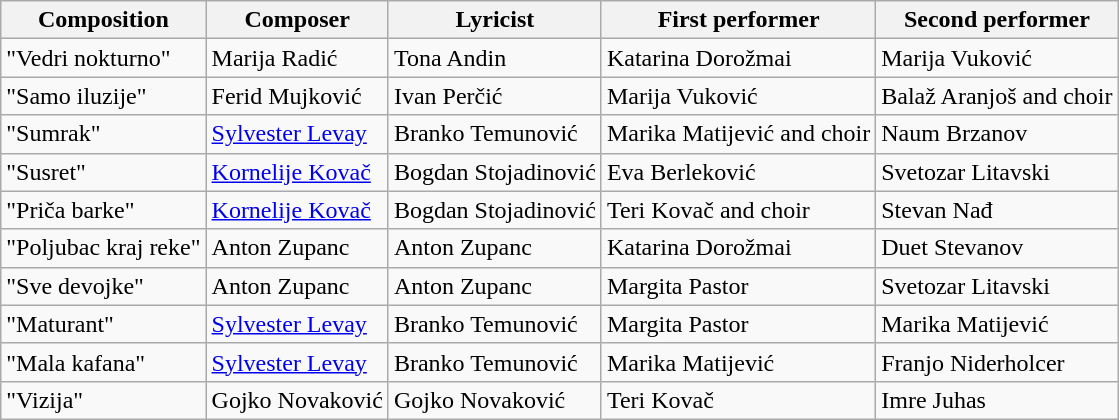<table class="wikitable sortable">
<tr>
<th class="unsortable">Composition</th>
<th class="unsortable">Composer</th>
<th class="unsortable">Lyricist</th>
<th class="unsortable">First performer</th>
<th class="unsortable">Second performer</th>
</tr>
<tr>
<td>"Vedri nokturno"</td>
<td>Marija Radić</td>
<td>Tona Andin</td>
<td>Katarina Dorožmai</td>
<td>Marija Vuković</td>
</tr>
<tr>
<td>"Samo iluzije"</td>
<td>Ferid Mujković</td>
<td>Ivan Perčić</td>
<td>Marija Vuković</td>
<td>Balaž Aranjoš and choir</td>
</tr>
<tr>
<td>"Sumrak"</td>
<td><a href='#'>Sylvester Levay</a></td>
<td>Branko Temunović</td>
<td>Marika Matijević and choir</td>
<td>Naum Brzanov</td>
</tr>
<tr>
<td>"Susret"</td>
<td><a href='#'>Kornelije Kovač</a></td>
<td>Bogdan Stojadinović</td>
<td>Eva Berleković</td>
<td>Svetozar Litavski</td>
</tr>
<tr>
<td>"Priča barke"</td>
<td><a href='#'>Kornelije Kovač</a></td>
<td>Bogdan Stojadinović</td>
<td>Teri Kovač and choir</td>
<td>Stevan Nađ</td>
</tr>
<tr>
<td>"Poljubac kraj reke"</td>
<td>Anton Zupanc</td>
<td>Anton Zupanc</td>
<td>Katarina Dorožmai</td>
<td>Duet Stevanov</td>
</tr>
<tr>
<td>"Sve devojke"</td>
<td>Anton Zupanc</td>
<td>Anton Zupanc</td>
<td>Margita Pastor</td>
<td>Svetozar Litavski</td>
</tr>
<tr>
<td>"Maturant"</td>
<td><a href='#'>Sylvester Levay</a></td>
<td>Branko Temunović</td>
<td>Margita Pastor</td>
<td>Marika Matijević</td>
</tr>
<tr>
<td>"Mala kafana"</td>
<td><a href='#'>Sylvester Levay</a></td>
<td>Branko Temunović</td>
<td>Marika Matijević</td>
<td>Franjo Niderholcer</td>
</tr>
<tr>
<td>"Vizija"</td>
<td>Gojko Novaković</td>
<td>Gojko Novaković</td>
<td>Teri Kovač</td>
<td>Imre Juhas</td>
</tr>
</table>
